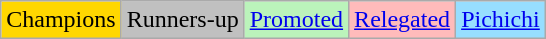<table class="wikitable">
<tr>
<td bgcolor=gold>Champions</td>
<td bgcolor=silver>Runners-up</td>
<td bgcolor="#BBF3BB"><a href='#'>Promoted</a></td>
<td bgcolor="#FFBBBB"><a href='#'>Relegated</a></td>
<td bgcolor="#97DEFF"><a href='#'>Pichichi</a></td>
</tr>
</table>
